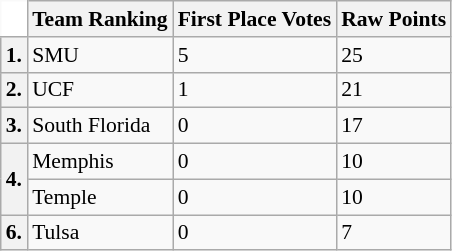<table class="wikitable" style="white-space:nowrap; font-size:90%;">
<tr>
<td ! colspan=1 style="background:white; border-top-style:hidden; border-left-style:hidden;"></td>
<th>Team Ranking</th>
<th>First Place Votes</th>
<th>Raw Points</th>
</tr>
<tr>
<th>1.</th>
<td>SMU</td>
<td>5</td>
<td>25</td>
</tr>
<tr>
<th>2.</th>
<td>UCF</td>
<td>1</td>
<td>21</td>
</tr>
<tr>
<th>3.</th>
<td>South Florida</td>
<td>0</td>
<td>17</td>
</tr>
<tr>
<th rowspan="2">4.</th>
<td>Memphis</td>
<td>0</td>
<td>10</td>
</tr>
<tr>
<td>Temple</td>
<td>0</td>
<td>10</td>
</tr>
<tr>
<th>6.</th>
<td>Tulsa</td>
<td>0</td>
<td>7</td>
</tr>
</table>
